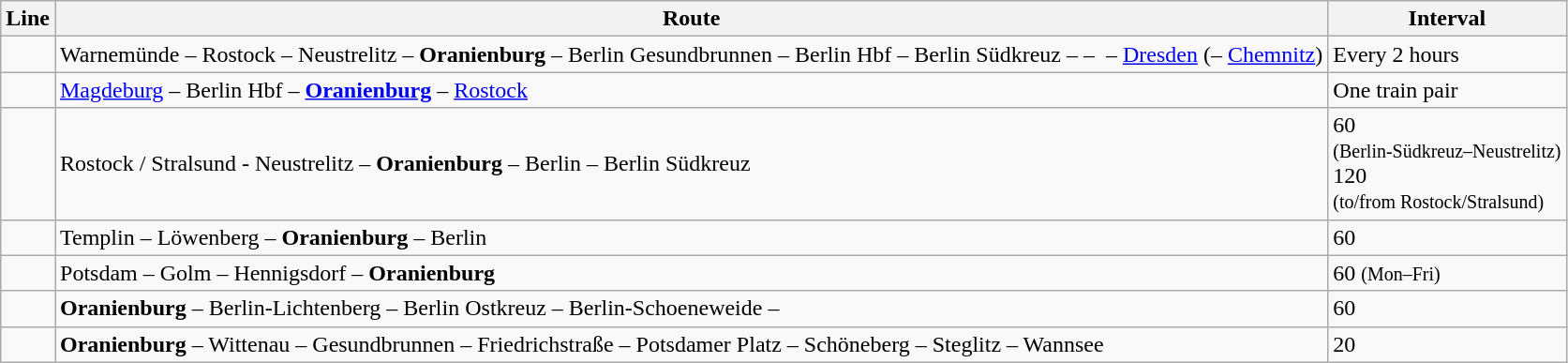<table class="wikitable">
<tr class="hintergrundfarbe6">
<th>Line</th>
<th>Route</th>
<th>Interval</th>
</tr>
<tr>
<td align="center"></td>
<td>Warnemünde – Rostock – Neustrelitz – <strong>Oranienburg</strong> – Berlin Gesundbrunnen – Berlin Hbf – Berlin Südkreuz –  –  – <a href='#'>Dresden</a> (– <a href='#'>Chemnitz</a>)</td>
<td>Every 2 hours</td>
</tr>
<tr>
<td align="center"></td>
<td><a href='#'>Magdeburg</a> – Berlin Hbf – <a href='#'><strong>Oranienburg</strong></a> – <a href='#'>Rostock</a></td>
<td>One train pair</td>
</tr>
<tr>
<td align="center"></td>
<td>Rostock / Stralsund - Neustrelitz – <strong>Oranienburg</strong> – Berlin – Berlin Südkreuz</td>
<td>60<br><small>(Berlin-Südkreuz–Neustrelitz)</small><br>120<br><small>(to/from Rostock/Stralsund)</small></td>
</tr>
<tr>
<td align="center"></td>
<td>Templin – Löwenberg – <strong>Oranienburg</strong> – Berlin</td>
<td>60</td>
</tr>
<tr>
<td align="center"></td>
<td>Potsdam – Golm – Hennigsdorf – <strong>Oranienburg</strong></td>
<td>60 <small>(Mon–Fri)</small></td>
</tr>
<tr>
<td align="center"></td>
<td><strong>Oranienburg</strong> – Berlin-Lichtenberg – Berlin Ostkreuz – Berlin-Schoeneweide – </td>
<td>60</td>
</tr>
<tr>
<td align="center"></td>
<td><strong>Oranienburg</strong> – Wittenau – Gesundbrunnen – Friedrichstraße – Potsdamer Platz – Schöneberg – Steglitz – Wannsee</td>
<td>20</td>
</tr>
</table>
